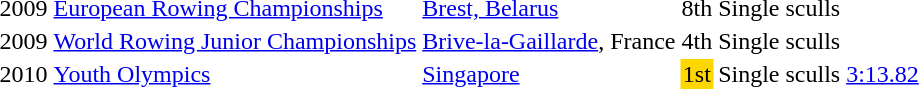<table>
<tr>
<td>2009</td>
<td><a href='#'>European Rowing Championships</a></td>
<td><a href='#'>Brest, Belarus</a></td>
<td align="center">8th</td>
<td>Single sculls</td>
<td></td>
</tr>
<tr>
<td>2009</td>
<td><a href='#'>World Rowing Junior Championships</a></td>
<td><a href='#'>Brive-la-Gaillarde</a>, France</td>
<td align="center">4th</td>
<td>Single sculls</td>
<td></td>
</tr>
<tr>
<td>2010</td>
<td><a href='#'>Youth Olympics</a></td>
<td><a href='#'>Singapore</a></td>
<td bgcolor="gold" align="center">1st</td>
<td>Single sculls</td>
<td><a href='#'>3:13.82</a></td>
</tr>
</table>
